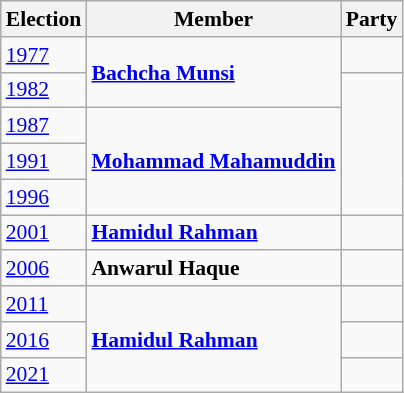<table class="wikitable sortable" style="font-size:90%">
<tr>
<th>Election</th>
<th>Member</th>
<th colspan="2">Party</th>
</tr>
<tr>
<td><a href='#'>1977</a></td>
<td rowspan="2"><strong><a href='#'>Bachcha Munsi</a></strong></td>
<td></td>
</tr>
<tr>
<td><a href='#'>1982</a></td>
</tr>
<tr>
<td><a href='#'>1987</a></td>
<td rowspan="3"><strong><a href='#'>Mohammad Mahamuddin</a></strong></td>
</tr>
<tr>
<td><a href='#'>1991</a></td>
</tr>
<tr>
<td><a href='#'>1996</a></td>
</tr>
<tr>
<td><a href='#'>2001</a></td>
<td><strong><a href='#'>Hamidul Rahman</a></strong></td>
<td></td>
</tr>
<tr>
<td><a href='#'>2006</a></td>
<td><strong>Anwarul Haque</strong></td>
<td></td>
</tr>
<tr>
<td><a href='#'>2011</a></td>
<td rowspan="3"><strong><a href='#'>Hamidul Rahman</a></strong></td>
<td></td>
</tr>
<tr>
<td><a href='#'>2016</a></td>
<td></td>
</tr>
<tr>
<td><a href='#'>2021</a></td>
</tr>
</table>
